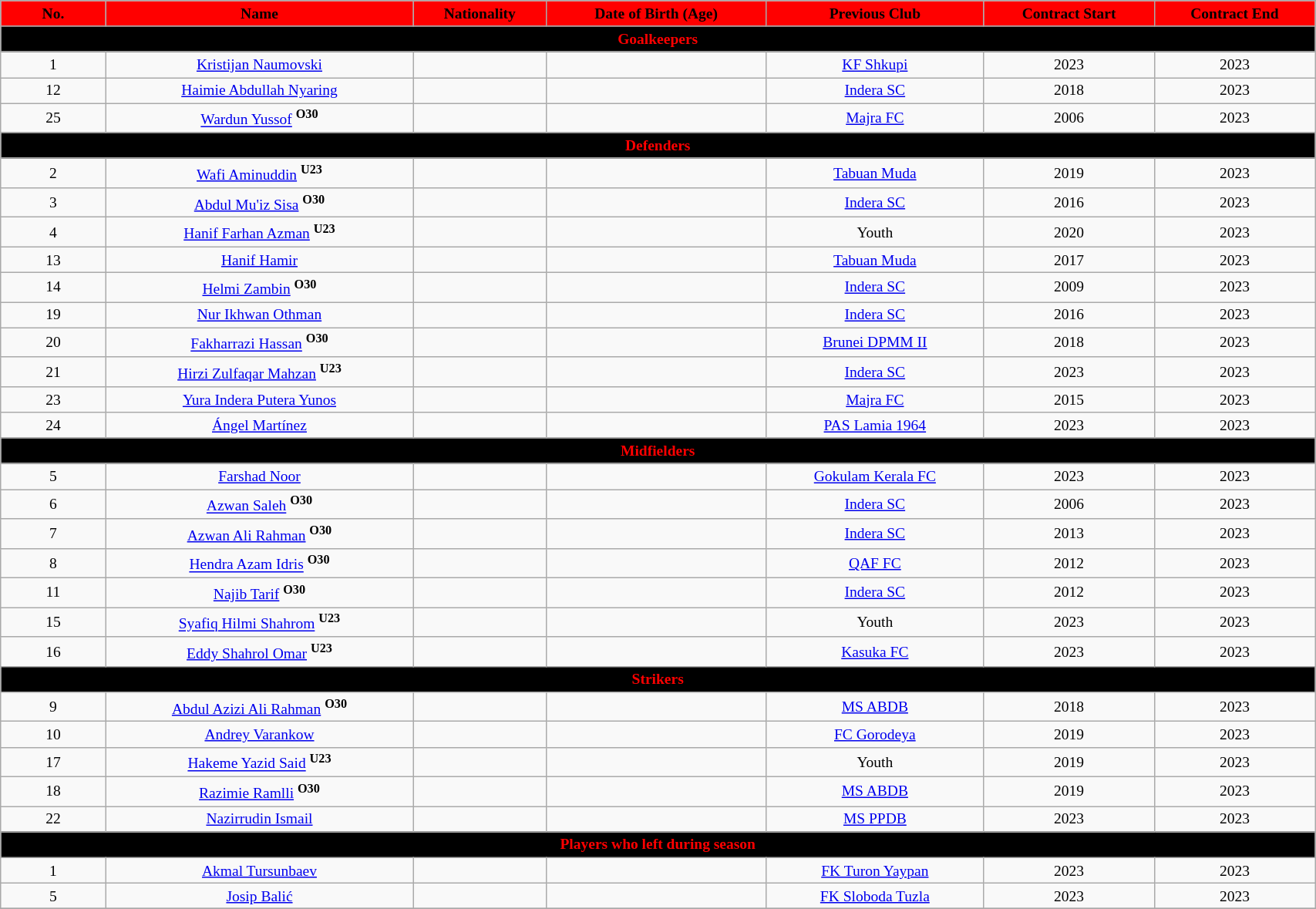<table class="wikitable" style="text-align:center; font-size:13px; width:90%;">
<tr>
<th style="background:red; color:black; text-align:center; width:8%">No.</th>
<th style="background:red; color:black; text-align:center;">Name</th>
<th style="background:red; color:black; text-align:center;">Nationality</th>
<th style="background:red; color:black; text-align:center;">Date of Birth (Age)</th>
<th style="background:red; color:black; text-align:center;">Previous Club</th>
<th style="background:red; color:black; text-align:center;">Contract Start</th>
<th style="background:red; color:black; text-align:center;">Contract End</th>
</tr>
<tr>
<th colspan="8" style="background:black; color:red; text-align:center">Goalkeepers</th>
</tr>
<tr>
<td>1</td>
<td><a href='#'>Kristijan Naumovski</a></td>
<td></td>
<td></td>
<td> <a href='#'>KF Shkupi</a></td>
<td>2023</td>
<td>2023</td>
</tr>
<tr>
<td>12</td>
<td><a href='#'>Haimie Abdullah Nyaring</a></td>
<td></td>
<td></td>
<td> <a href='#'>Indera SC</a></td>
<td>2018</td>
<td>2023</td>
</tr>
<tr>
<td>25</td>
<td><a href='#'>Wardun Yussof</a> <sup><strong>O30</strong></sup></td>
<td></td>
<td></td>
<td> <a href='#'>Majra FC</a></td>
<td>2006</td>
<td>2023</td>
</tr>
<tr>
<th colspan="8" style="background:black; color:red; text-align:center">Defenders</th>
</tr>
<tr>
<td>2</td>
<td><a href='#'>Wafi Aminuddin</a> <sup><strong>U23</strong></sup></td>
<td></td>
<td></td>
<td> <a href='#'>Tabuan Muda</a></td>
<td>2019</td>
<td>2023</td>
</tr>
<tr>
<td>3</td>
<td><a href='#'>Abdul Mu'iz Sisa</a> <sup><strong>O30</strong></sup></td>
<td></td>
<td></td>
<td> <a href='#'>Indera SC</a></td>
<td>2016</td>
<td>2023</td>
</tr>
<tr>
<td>4</td>
<td><a href='#'>Hanif Farhan Azman</a> <sup><strong>U23</strong></sup></td>
<td></td>
<td></td>
<td>Youth</td>
<td>2020</td>
<td>2023</td>
</tr>
<tr>
<td>13</td>
<td><a href='#'>Hanif Hamir</a></td>
<td></td>
<td></td>
<td> <a href='#'>Tabuan Muda</a></td>
<td>2017</td>
<td>2023</td>
</tr>
<tr>
<td>14</td>
<td><a href='#'>Helmi Zambin</a> <sup><strong>O30</strong></sup></td>
<td></td>
<td></td>
<td> <a href='#'>Indera SC</a></td>
<td>2009</td>
<td>2023</td>
</tr>
<tr>
<td>19</td>
<td><a href='#'>Nur Ikhwan Othman</a></td>
<td></td>
<td></td>
<td> <a href='#'>Indera SC</a></td>
<td>2016</td>
<td>2023</td>
</tr>
<tr>
<td>20</td>
<td><a href='#'>Fakharrazi Hassan</a> <sup><strong>O30</strong></sup></td>
<td></td>
<td></td>
<td> <a href='#'>Brunei DPMM II</a></td>
<td>2018</td>
<td>2023</td>
</tr>
<tr>
<td>21</td>
<td><a href='#'>Hirzi Zulfaqar Mahzan</a> <sup><strong>U23</strong></sup></td>
<td></td>
<td></td>
<td> <a href='#'>Indera SC</a></td>
<td>2023</td>
<td>2023</td>
</tr>
<tr>
<td>23</td>
<td><a href='#'>Yura Indera Putera Yunos</a></td>
<td></td>
<td></td>
<td> <a href='#'>Majra FC</a></td>
<td>2015</td>
<td>2023</td>
</tr>
<tr>
<td>24</td>
<td><a href='#'>Ángel Martínez</a></td>
<td></td>
<td></td>
<td> <a href='#'>PAS Lamia 1964</a></td>
<td>2023</td>
<td>2023</td>
</tr>
<tr>
<th colspan="8" style="background:black; color:red; text-align:center">Midfielders</th>
</tr>
<tr>
<td>5</td>
<td><a href='#'>Farshad Noor</a></td>
<td></td>
<td></td>
<td> <a href='#'>Gokulam Kerala FC</a></td>
<td>2023</td>
<td>2023</td>
</tr>
<tr>
<td>6</td>
<td><a href='#'>Azwan Saleh</a> <sup><strong>O30</strong></sup></td>
<td></td>
<td></td>
<td> <a href='#'>Indera SC</a></td>
<td>2006</td>
<td>2023</td>
</tr>
<tr>
<td>7</td>
<td><a href='#'>Azwan Ali Rahman</a> <sup><strong>O30</strong></sup></td>
<td></td>
<td></td>
<td> <a href='#'>Indera SC</a></td>
<td>2013</td>
<td>2023</td>
</tr>
<tr>
<td>8</td>
<td><a href='#'>Hendra Azam Idris</a> <sup><strong>O30</strong></sup></td>
<td></td>
<td></td>
<td> <a href='#'>QAF FC</a></td>
<td>2012</td>
<td>2023</td>
</tr>
<tr>
<td>11</td>
<td><a href='#'>Najib Tarif</a> <sup><strong>O30</strong></sup></td>
<td></td>
<td></td>
<td> <a href='#'>Indera SC</a></td>
<td>2012</td>
<td>2023</td>
</tr>
<tr>
<td>15</td>
<td><a href='#'>Syafiq Hilmi Shahrom</a> <sup><strong>U23</strong></sup></td>
<td></td>
<td></td>
<td>Youth</td>
<td>2023</td>
<td>2023</td>
</tr>
<tr>
<td>16</td>
<td><a href='#'>Eddy Shahrol Omar</a> <sup><strong>U23</strong></sup></td>
<td></td>
<td></td>
<td> <a href='#'>Kasuka FC</a></td>
<td>2023</td>
<td>2023</td>
</tr>
<tr>
<th colspan="8" style="background:black; color:red; text-align:center">Strikers</th>
</tr>
<tr>
<td>9</td>
<td><a href='#'>Abdul Azizi Ali Rahman</a> <sup><strong>O30</strong></sup></td>
<td></td>
<td></td>
<td> <a href='#'>MS ABDB</a></td>
<td>2018</td>
<td>2023</td>
</tr>
<tr>
<td>10</td>
<td><a href='#'>Andrey Varankow</a></td>
<td></td>
<td></td>
<td> <a href='#'>FC Gorodeya</a></td>
<td>2019</td>
<td>2023</td>
</tr>
<tr>
<td>17</td>
<td><a href='#'>Hakeme Yazid Said</a> <sup><strong>U23</strong></sup></td>
<td></td>
<td></td>
<td>Youth</td>
<td>2019</td>
<td>2023</td>
</tr>
<tr>
<td>18</td>
<td><a href='#'>Razimie Ramlli</a> <sup><strong>O30</strong></sup></td>
<td></td>
<td></td>
<td> <a href='#'>MS ABDB</a></td>
<td>2019</td>
<td>2023</td>
</tr>
<tr>
<td>22</td>
<td><a href='#'>Nazirrudin Ismail</a></td>
<td></td>
<td></td>
<td> <a href='#'>MS PPDB</a></td>
<td>2023</td>
<td>2023</td>
</tr>
<tr>
<th colspan="8" style="background:black; color:red; text-align:center">Players who left during season</th>
</tr>
<tr>
<td>1</td>
<td><a href='#'>Akmal Tursunbaev</a></td>
<td></td>
<td></td>
<td> <a href='#'>FK Turon Yaypan</a></td>
<td>2023</td>
<td>2023</td>
</tr>
<tr>
<td>5</td>
<td><a href='#'>Josip Balić</a></td>
<td></td>
<td></td>
<td> <a href='#'>FK Sloboda Tuzla</a></td>
<td>2023</td>
<td>2023</td>
</tr>
<tr>
</tr>
</table>
